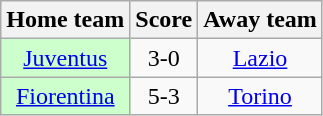<table class="wikitable" style="text-align: center">
<tr>
<th>Home team</th>
<th>Score</th>
<th>Away team</th>
</tr>
<tr>
<td bgcolor="ccffcc"><a href='#'>Juventus</a></td>
<td>3-0</td>
<td><a href='#'>Lazio</a></td>
</tr>
<tr>
<td bgcolor="ccffcc"><a href='#'>Fiorentina</a></td>
<td>5-3</td>
<td><a href='#'>Torino</a></td>
</tr>
</table>
